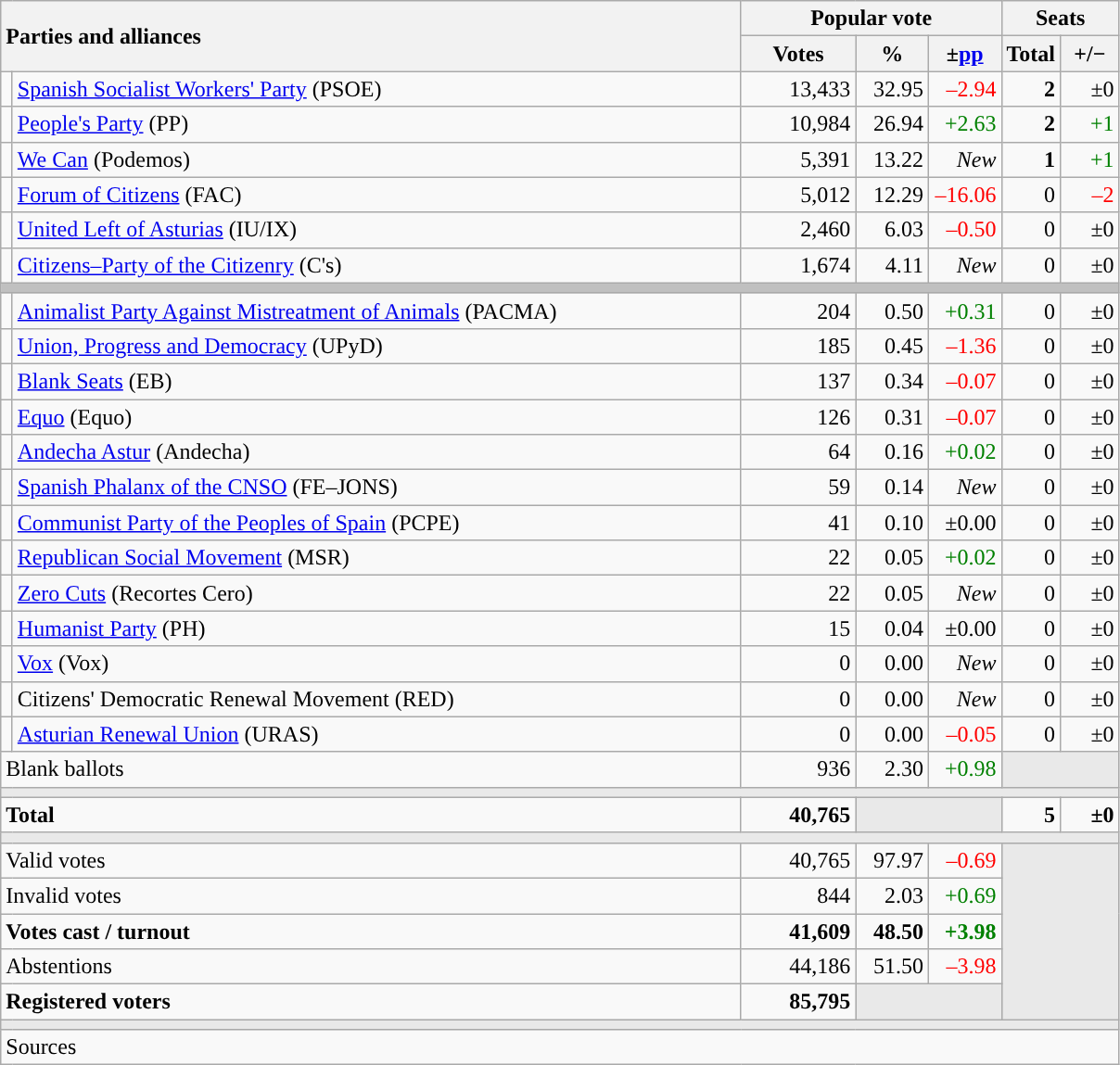<table class="wikitable" style="text-align:right;">
<tr>
<th style="text-align:left;" rowspan="2" colspan="2" width="525">Parties and alliances</th>
<th colspan="3">Popular vote</th>
<th colspan="2">Seats</th>
</tr>
<tr>
<th width="75">Votes</th>
<th width="45">%</th>
<th width="45">±<a href='#'>pp</a></th>
<th width="35">Total</th>
<th width="35">+/−</th>
</tr>
<tr>
<td width="1" style="color:inherit;background:"></td>
<td align="left"><a href='#'>Spanish Socialist Workers' Party</a> (PSOE)</td>
<td>13,433</td>
<td>32.95</td>
<td style="color:red;">–2.94</td>
<td><strong>2</strong></td>
<td>±0</td>
</tr>
<tr>
<td style="color:inherit;background:"></td>
<td align="left"><a href='#'>People's Party</a> (PP)</td>
<td>10,984</td>
<td>26.94</td>
<td style="color:green;">+2.63</td>
<td><strong>2</strong></td>
<td style="color:green;">+1</td>
</tr>
<tr>
<td style="color:inherit;background:"></td>
<td align="left"><a href='#'>We Can</a> (Podemos)</td>
<td>5,391</td>
<td>13.22</td>
<td><em>New</em></td>
<td><strong>1</strong></td>
<td style="color:green;">+1</td>
</tr>
<tr>
<td style="color:inherit;background:"></td>
<td align="left"><a href='#'>Forum of Citizens</a> (FAC)</td>
<td>5,012</td>
<td>12.29</td>
<td style="color:red;">–16.06</td>
<td>0</td>
<td style="color:red;">–2</td>
</tr>
<tr>
<td style="color:inherit;background:"></td>
<td align="left"><a href='#'>United Left of Asturias</a> (IU/IX)</td>
<td>2,460</td>
<td>6.03</td>
<td style="color:red;">–0.50</td>
<td>0</td>
<td>±0</td>
</tr>
<tr>
<td style="color:inherit;background:"></td>
<td align="left"><a href='#'>Citizens–Party of the Citizenry</a> (C's)</td>
<td>1,674</td>
<td>4.11</td>
<td><em>New</em></td>
<td>0</td>
<td>±0</td>
</tr>
<tr>
<td colspan="7" bgcolor="#C0C0C0"></td>
</tr>
<tr>
<td style="color:inherit;background:"></td>
<td align="left"><a href='#'>Animalist Party Against Mistreatment of Animals</a> (PACMA)</td>
<td>204</td>
<td>0.50</td>
<td style="color:green;">+0.31</td>
<td>0</td>
<td>±0</td>
</tr>
<tr>
<td style="color:inherit;background:"></td>
<td align="left"><a href='#'>Union, Progress and Democracy</a> (UPyD)</td>
<td>185</td>
<td>0.45</td>
<td style="color:red;">–1.36</td>
<td>0</td>
<td>±0</td>
</tr>
<tr>
<td style="color:inherit;background:"></td>
<td align="left"><a href='#'>Blank Seats</a> (EB)</td>
<td>137</td>
<td>0.34</td>
<td style="color:red;">–0.07</td>
<td>0</td>
<td>±0</td>
</tr>
<tr>
<td style="color:inherit;background:"></td>
<td align="left"><a href='#'>Equo</a> (Equo)</td>
<td>126</td>
<td>0.31</td>
<td style="color:red;">–0.07</td>
<td>0</td>
<td>±0</td>
</tr>
<tr>
<td style="color:inherit;background:"></td>
<td align="left"><a href='#'>Andecha Astur</a> (Andecha)</td>
<td>64</td>
<td>0.16</td>
<td style="color:green;">+0.02</td>
<td>0</td>
<td>±0</td>
</tr>
<tr>
<td style="color:inherit;background:"></td>
<td align="left"><a href='#'>Spanish Phalanx of the CNSO</a> (FE–JONS)</td>
<td>59</td>
<td>0.14</td>
<td><em>New</em></td>
<td>0</td>
<td>±0</td>
</tr>
<tr>
<td style="color:inherit;background:"></td>
<td align="left"><a href='#'>Communist Party of the Peoples of Spain</a> (PCPE)</td>
<td>41</td>
<td>0.10</td>
<td>±0.00</td>
<td>0</td>
<td>±0</td>
</tr>
<tr>
<td style="color:inherit;background:"></td>
<td align="left"><a href='#'>Republican Social Movement</a> (MSR)</td>
<td>22</td>
<td>0.05</td>
<td style="color:green;">+0.02</td>
<td>0</td>
<td>±0</td>
</tr>
<tr>
<td style="color:inherit;background:"></td>
<td align="left"><a href='#'>Zero Cuts</a> (Recortes Cero)</td>
<td>22</td>
<td>0.05</td>
<td><em>New</em></td>
<td>0</td>
<td>±0</td>
</tr>
<tr>
<td style="color:inherit;background:"></td>
<td align="left"><a href='#'>Humanist Party</a> (PH)</td>
<td>15</td>
<td>0.04</td>
<td>±0.00</td>
<td>0</td>
<td>±0</td>
</tr>
<tr>
<td style="color:inherit;background:"></td>
<td align="left"><a href='#'>Vox</a> (Vox)</td>
<td>0</td>
<td>0.00</td>
<td><em>New</em></td>
<td>0</td>
<td>±0</td>
</tr>
<tr>
<td style="color:inherit;background:"></td>
<td align="left">Citizens' Democratic Renewal Movement (RED)</td>
<td>0</td>
<td>0.00</td>
<td><em>New</em></td>
<td>0</td>
<td>±0</td>
</tr>
<tr>
<td style="color:inherit;background:"></td>
<td align="left"><a href='#'>Asturian Renewal Union</a> (URAS)</td>
<td>0</td>
<td>0.00</td>
<td style="color:red;">–0.05</td>
<td>0</td>
<td>±0</td>
</tr>
<tr>
<td align="left" colspan="2">Blank ballots</td>
<td>936</td>
<td>2.30</td>
<td style="color:green;">+0.98</td>
<td bgcolor="#E9E9E9" colspan="2"></td>
</tr>
<tr>
<td colspan="7" bgcolor="#E9E9E9"></td>
</tr>
<tr style="font-weight:bold;">
<td align="left" colspan="2">Total</td>
<td>40,765</td>
<td bgcolor="#E9E9E9" colspan="2"></td>
<td>5</td>
<td>±0</td>
</tr>
<tr>
<td colspan="7" bgcolor="#E9E9E9"></td>
</tr>
<tr>
<td align="left" colspan="2">Valid votes</td>
<td>40,765</td>
<td>97.97</td>
<td style="color:red;">–0.69</td>
<td bgcolor="#E9E9E9" colspan="2" rowspan="5"></td>
</tr>
<tr>
<td align="left" colspan="2">Invalid votes</td>
<td>844</td>
<td>2.03</td>
<td style="color:green;">+0.69</td>
</tr>
<tr style="font-weight:bold;">
<td align="left" colspan="2">Votes cast / turnout</td>
<td>41,609</td>
<td>48.50</td>
<td style="color:green;">+3.98</td>
</tr>
<tr>
<td align="left" colspan="2">Abstentions</td>
<td>44,186</td>
<td>51.50</td>
<td style="color:red;">–3.98</td>
</tr>
<tr style="font-weight:bold;">
<td align="left" colspan="2">Registered voters</td>
<td>85,795</td>
<td bgcolor="#E9E9E9" colspan="2"></td>
</tr>
<tr>
<td colspan="7" bgcolor="#E9E9E9"></td>
</tr>
<tr>
<td align="left" colspan="7">Sources</td>
</tr>
</table>
